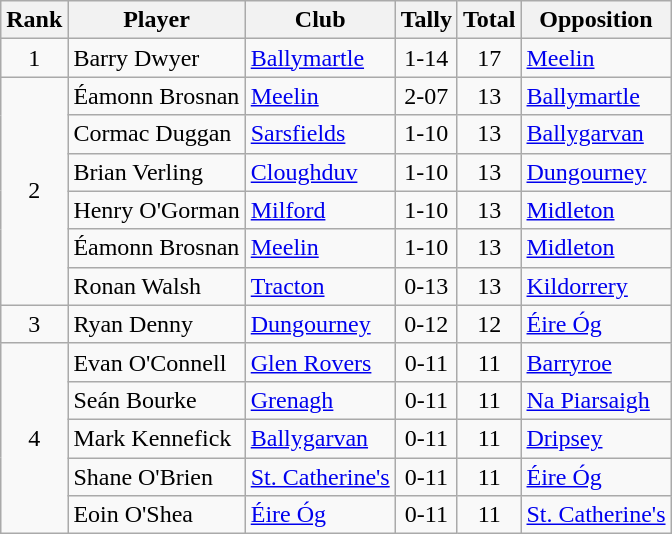<table class="wikitable">
<tr>
<th>Rank</th>
<th>Player</th>
<th>Club</th>
<th>Tally</th>
<th>Total</th>
<th>Opposition</th>
</tr>
<tr>
<td rowspan="1" style="text-align:center;">1</td>
<td>Barry Dwyer</td>
<td><a href='#'>Ballymartle</a></td>
<td align=center>1-14</td>
<td align=center>17</td>
<td><a href='#'>Meelin</a></td>
</tr>
<tr>
<td rowspan="6" style="text-align:center;">2</td>
<td>Éamonn Brosnan</td>
<td><a href='#'>Meelin</a></td>
<td align=center>2-07</td>
<td align=center>13</td>
<td><a href='#'>Ballymartle</a></td>
</tr>
<tr>
<td>Cormac Duggan</td>
<td><a href='#'>Sarsfields</a></td>
<td align=center>1-10</td>
<td align=center>13</td>
<td><a href='#'>Ballygarvan</a></td>
</tr>
<tr>
<td>Brian Verling</td>
<td><a href='#'>Cloughduv</a></td>
<td align=center>1-10</td>
<td align=center>13</td>
<td><a href='#'>Dungourney</a></td>
</tr>
<tr>
<td>Henry O'Gorman</td>
<td><a href='#'>Milford</a></td>
<td align=center>1-10</td>
<td align=center>13</td>
<td><a href='#'>Midleton</a></td>
</tr>
<tr>
<td>Éamonn Brosnan</td>
<td><a href='#'>Meelin</a></td>
<td align=center>1-10</td>
<td align=center>13</td>
<td><a href='#'>Midleton</a></td>
</tr>
<tr>
<td>Ronan Walsh</td>
<td><a href='#'>Tracton</a></td>
<td align=center>0-13</td>
<td align=center>13</td>
<td><a href='#'>Kildorrery</a></td>
</tr>
<tr>
<td rowspan="1" style="text-align:center;">3</td>
<td>Ryan Denny</td>
<td><a href='#'>Dungourney</a></td>
<td align=center>0-12</td>
<td align=center>12</td>
<td><a href='#'>Éire Óg</a></td>
</tr>
<tr>
<td rowspan="5" style="text-align:center;">4</td>
<td>Evan O'Connell</td>
<td><a href='#'>Glen Rovers</a></td>
<td align=center>0-11</td>
<td align=center>11</td>
<td><a href='#'>Barryroe</a></td>
</tr>
<tr>
<td>Seán Bourke</td>
<td><a href='#'>Grenagh</a></td>
<td align=center>0-11</td>
<td align=center>11</td>
<td><a href='#'>Na Piarsaigh</a></td>
</tr>
<tr>
<td>Mark Kennefick</td>
<td><a href='#'>Ballygarvan</a></td>
<td align=center>0-11</td>
<td align=center>11</td>
<td><a href='#'>Dripsey</a></td>
</tr>
<tr>
<td>Shane O'Brien</td>
<td><a href='#'>St. Catherine's</a></td>
<td align=center>0-11</td>
<td align=center>11</td>
<td><a href='#'>Éire Óg</a></td>
</tr>
<tr>
<td>Eoin O'Shea</td>
<td><a href='#'>Éire Óg</a></td>
<td align=center>0-11</td>
<td align=center>11</td>
<td><a href='#'>St. Catherine's</a></td>
</tr>
</table>
